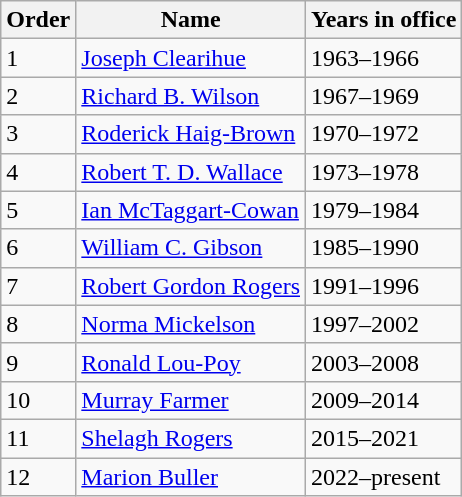<table class="wikitable">
<tr>
<th>Order</th>
<th>Name</th>
<th>Years in office</th>
</tr>
<tr>
<td>1</td>
<td><a href='#'>Joseph Clearihue</a></td>
<td>1963–1966</td>
</tr>
<tr>
<td>2</td>
<td><a href='#'>Richard B. Wilson</a></td>
<td>1967–1969</td>
</tr>
<tr>
<td>3</td>
<td><a href='#'>Roderick Haig-Brown</a></td>
<td>1970–1972</td>
</tr>
<tr>
<td>4</td>
<td><a href='#'>Robert T. D. Wallace</a></td>
<td>1973–1978</td>
</tr>
<tr>
<td>5</td>
<td><a href='#'>Ian McTaggart-Cowan</a></td>
<td>1979–1984</td>
</tr>
<tr>
<td>6</td>
<td><a href='#'>William C. Gibson</a></td>
<td>1985–1990</td>
</tr>
<tr>
<td>7</td>
<td><a href='#'>Robert Gordon Rogers</a></td>
<td>1991–1996</td>
</tr>
<tr>
<td>8</td>
<td><a href='#'>Norma Mickelson</a></td>
<td>1997–2002</td>
</tr>
<tr>
<td>9</td>
<td><a href='#'>Ronald Lou-Poy</a></td>
<td>2003–2008</td>
</tr>
<tr>
<td>10</td>
<td><a href='#'>Murray Farmer</a></td>
<td>2009–2014</td>
</tr>
<tr>
<td>11</td>
<td><a href='#'>Shelagh Rogers</a></td>
<td>2015–2021</td>
</tr>
<tr>
<td>12</td>
<td><a href='#'>Marion Buller</a></td>
<td>2022–present</td>
</tr>
</table>
